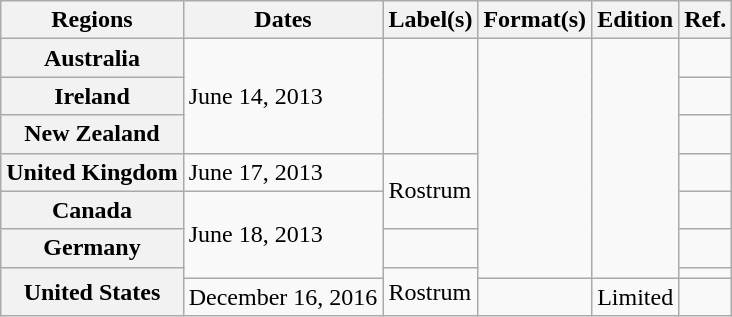<table class="wikitable plainrowheaders">
<tr>
<th scope="col">Regions</th>
<th scope="col">Dates</th>
<th scope="col">Label(s)</th>
<th scope="col">Format(s)</th>
<th scope="col">Edition</th>
<th scope="col">Ref.</th>
</tr>
<tr>
<th scope="row">Australia</th>
<td rowspan="3">June 14, 2013</td>
<td rowspan="3"></td>
<td rowspan="7"></td>
<td rowspan="7"></td>
<td></td>
</tr>
<tr>
<th scope="row">Ireland</th>
<td></td>
</tr>
<tr>
<th scope="row">New Zealand</th>
<td></td>
</tr>
<tr>
<th scope="row">United Kingdom</th>
<td>June 17, 2013</td>
<td rowspan="2">Rostrum</td>
<td></td>
</tr>
<tr>
<th scope="row">Canada</th>
<td rowspan="3">June 18, 2013</td>
<td></td>
</tr>
<tr>
<th scope="row">Germany</th>
<td></td>
<td></td>
</tr>
<tr>
<th scope="row" rowspan="2">United States</th>
<td rowspan="2">Rostrum</td>
<td></td>
</tr>
<tr>
<td>December 16, 2016</td>
<td></td>
<td>Limited</td>
<td></td>
</tr>
</table>
